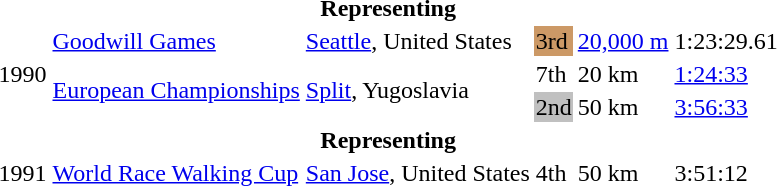<table>
<tr>
<th colspan="6">Representing </th>
</tr>
<tr>
<td rowspan=3>1990</td>
<td><a href='#'>Goodwill Games</a></td>
<td><a href='#'>Seattle</a>, United States</td>
<td bgcolor="cc9966">3rd</td>
<td><a href='#'>20,000 m</a></td>
<td>1:23:29.61</td>
</tr>
<tr>
<td rowspan=2><a href='#'>European Championships</a></td>
<td rowspan=2><a href='#'>Split</a>, Yugoslavia</td>
<td>7th</td>
<td>20 km</td>
<td><a href='#'>1:24:33</a></td>
</tr>
<tr>
<td bgcolor=silver>2nd</td>
<td>50 km</td>
<td><a href='#'>3:56:33</a></td>
</tr>
<tr>
<th colspan="6">Representing </th>
</tr>
<tr>
<td>1991</td>
<td><a href='#'>World Race Walking Cup</a></td>
<td><a href='#'>San Jose</a>, United States</td>
<td>4th</td>
<td>50 km</td>
<td>3:51:12</td>
</tr>
</table>
